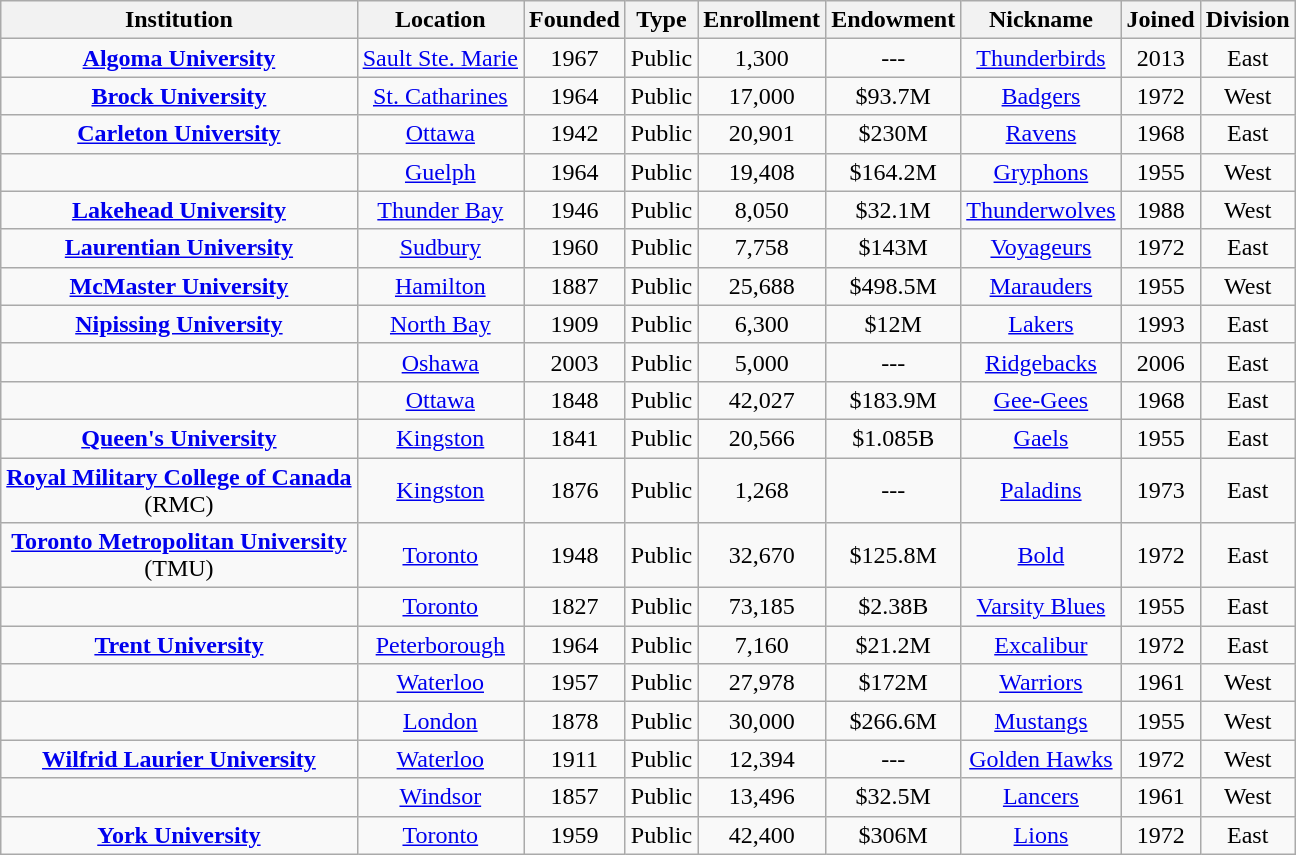<table class="wikitable sortable" style="text-align:center">
<tr>
<th>Institution</th>
<th>Location</th>
<th>Founded</th>
<th>Type</th>
<th data-sort-type="number">Enrollment</th>
<th>Endowment</th>
<th>Nickname</th>
<th>Joined</th>
<th>Division</th>
</tr>
<tr>
<td><strong><a href='#'>Algoma University</a></strong></td>
<td><a href='#'>Sault Ste. Marie</a></td>
<td>1967</td>
<td>Public</td>
<td>1,300</td>
<td>---</td>
<td><a href='#'>Thunderbirds</a></td>
<td>2013</td>
<td>East</td>
</tr>
<tr>
<td><strong><a href='#'>Brock University</a></strong></td>
<td><a href='#'>St. Catharines</a></td>
<td>1964</td>
<td>Public</td>
<td>17,000 </td>
<td>$93.7M</td>
<td><a href='#'>Badgers</a></td>
<td>1972</td>
<td>West</td>
</tr>
<tr>
<td><strong><a href='#'>Carleton University</a></strong></td>
<td><a href='#'>Ottawa</a></td>
<td>1942</td>
<td>Public</td>
<td>20,901</td>
<td>$230M</td>
<td><a href='#'>Ravens</a></td>
<td>1968</td>
<td>East</td>
</tr>
<tr>
<td></td>
<td><a href='#'>Guelph</a></td>
<td>1964</td>
<td>Public</td>
<td>19,408</td>
<td>$164.2M</td>
<td><a href='#'>Gryphons</a></td>
<td>1955</td>
<td>West</td>
</tr>
<tr>
<td><strong><a href='#'>Lakehead University</a></strong></td>
<td><a href='#'>Thunder Bay</a></td>
<td>1946</td>
<td>Public</td>
<td>8,050</td>
<td>$32.1M</td>
<td><a href='#'>Thunderwolves</a></td>
<td>1988</td>
<td>West</td>
</tr>
<tr>
<td><strong><a href='#'>Laurentian University</a></strong></td>
<td><a href='#'>Sudbury</a></td>
<td>1960</td>
<td>Public</td>
<td>7,758</td>
<td>$143M</td>
<td><a href='#'>Voyageurs</a></td>
<td>1972</td>
<td>East</td>
</tr>
<tr>
<td><strong><a href='#'>McMaster University</a></strong></td>
<td><a href='#'>Hamilton</a></td>
<td>1887</td>
<td>Public</td>
<td>25,688</td>
<td>$498.5M</td>
<td><a href='#'>Marauders</a></td>
<td>1955</td>
<td>West</td>
</tr>
<tr>
<td><strong><a href='#'>Nipissing University</a></strong></td>
<td><a href='#'>North Bay</a></td>
<td>1909</td>
<td>Public</td>
<td>6,300</td>
<td>$12M</td>
<td><a href='#'>Lakers</a></td>
<td>1993</td>
<td>East</td>
</tr>
<tr>
<td></td>
<td><a href='#'>Oshawa</a></td>
<td>2003</td>
<td>Public</td>
<td>5,000</td>
<td>---</td>
<td><a href='#'>Ridgebacks</a></td>
<td>2006</td>
<td>East</td>
</tr>
<tr>
<td></td>
<td><a href='#'>Ottawa</a></td>
<td>1848</td>
<td>Public</td>
<td>42,027</td>
<td>$183.9M</td>
<td><a href='#'>Gee-Gees</a></td>
<td>1968</td>
<td>East</td>
</tr>
<tr>
<td><strong><a href='#'>Queen's University</a></strong></td>
<td><a href='#'>Kingston</a></td>
<td>1841</td>
<td>Public</td>
<td>20,566</td>
<td>$1.085B</td>
<td><a href='#'>Gaels</a></td>
<td>1955</td>
<td>East</td>
</tr>
<tr>
<td><strong><a href='#'>Royal Military College of Canada</a></strong><br>(RMC)</td>
<td><a href='#'>Kingston</a></td>
<td>1876</td>
<td>Public</td>
<td>1,268</td>
<td>---</td>
<td><a href='#'>Paladins</a></td>
<td>1973</td>
<td>East</td>
</tr>
<tr>
<td><strong><a href='#'>Toronto Metropolitan University</a></strong><br>(TMU)</td>
<td><a href='#'>Toronto</a></td>
<td>1948</td>
<td>Public</td>
<td>32,670</td>
<td>$125.8M</td>
<td><a href='#'>Bold</a></td>
<td>1972</td>
<td>East</td>
</tr>
<tr>
<td></td>
<td><a href='#'>Toronto</a></td>
<td>1827</td>
<td>Public</td>
<td>73,185</td>
<td>$2.38B</td>
<td><a href='#'>Varsity Blues</a></td>
<td>1955</td>
<td>East</td>
</tr>
<tr>
<td><strong><a href='#'>Trent University</a></strong></td>
<td><a href='#'>Peterborough</a></td>
<td>1964</td>
<td>Public</td>
<td>7,160</td>
<td>$21.2M</td>
<td><a href='#'>Excalibur</a></td>
<td>1972</td>
<td>East</td>
</tr>
<tr>
<td></td>
<td><a href='#'>Waterloo</a></td>
<td>1957</td>
<td>Public</td>
<td>27,978</td>
<td>$172M</td>
<td><a href='#'>Warriors</a></td>
<td>1961</td>
<td>West</td>
</tr>
<tr>
<td></td>
<td><a href='#'>London</a></td>
<td>1878</td>
<td>Public</td>
<td>30,000</td>
<td>$266.6M</td>
<td><a href='#'>Mustangs</a></td>
<td>1955</td>
<td>West</td>
</tr>
<tr>
<td><strong><a href='#'>Wilfrid Laurier University</a></strong></td>
<td><a href='#'>Waterloo</a></td>
<td>1911</td>
<td>Public</td>
<td>12,394</td>
<td>---</td>
<td><a href='#'>Golden Hawks</a></td>
<td>1972</td>
<td>West</td>
</tr>
<tr>
<td></td>
<td><a href='#'>Windsor</a></td>
<td>1857</td>
<td>Public</td>
<td>13,496</td>
<td>$32.5M</td>
<td><a href='#'>Lancers</a></td>
<td>1961</td>
<td>West</td>
</tr>
<tr>
<td><strong><a href='#'>York University</a></strong></td>
<td><a href='#'>Toronto</a></td>
<td>1959</td>
<td>Public</td>
<td>42,400</td>
<td>$306M</td>
<td><a href='#'>Lions</a></td>
<td>1972</td>
<td>East</td>
</tr>
</table>
